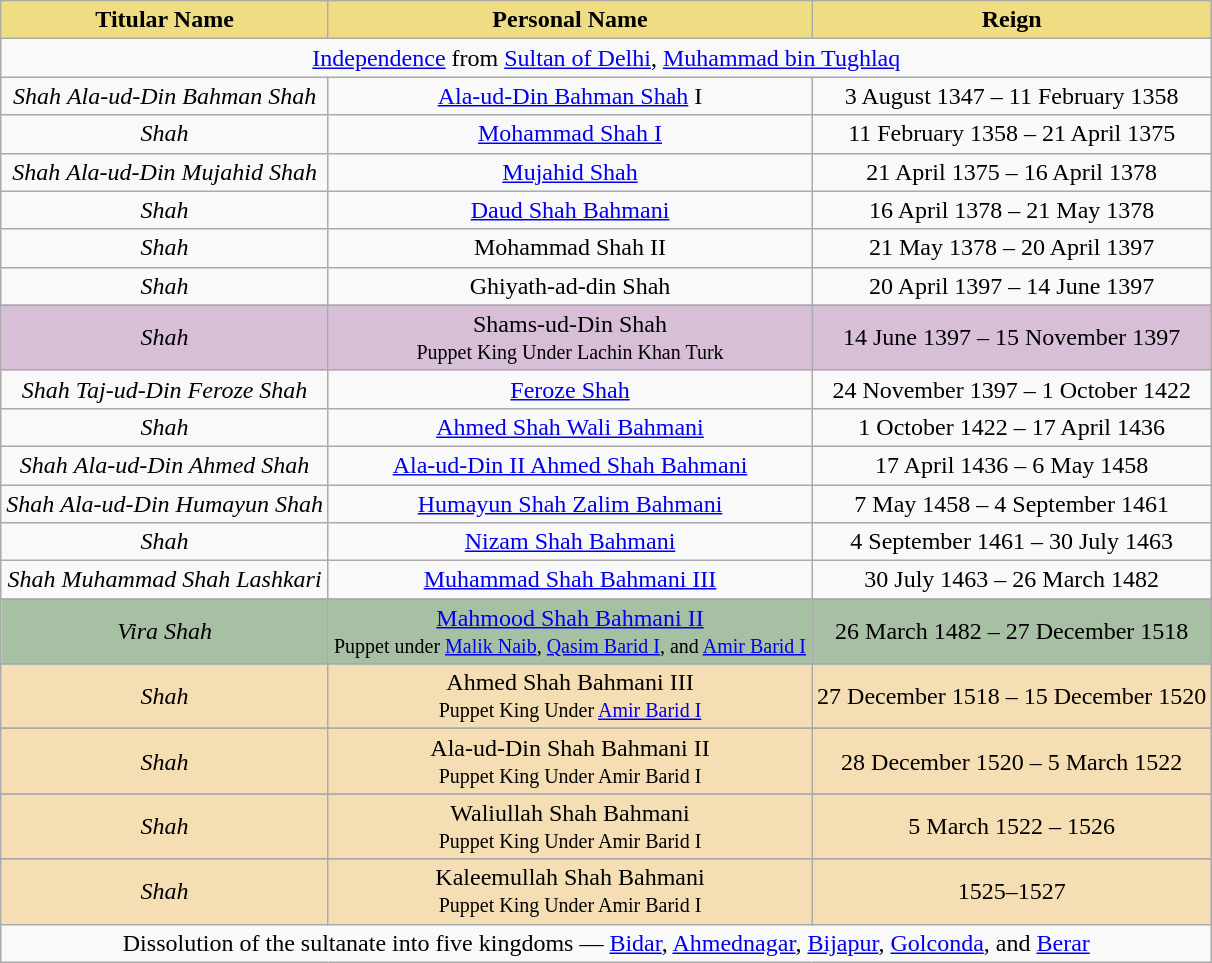<table class="wikitable">
<tr>
<th style="background-color:#F0DC82">Titular Name</th>
<th style="background-color:#F0DC82">Personal Name</th>
<th style="background-color:#F0DC82">Reign</th>
</tr>
<tr>
<td colspan=4 align="center"><a href='#'>Independence</a> from <a href='#'>Sultan of Delhi</a>, <a href='#'>Muhammad bin Tughlaq</a></td>
</tr>
<tr>
<td align="center"><em>Shah</em> <em>Ala-ud-Din Bahman Shah</em></td>
<td align="center"><a href='#'>Ala-ud-Din Bahman Shah</a> I</td>
<td align="center">3 August 1347 – 11 February 1358</td>
</tr>
<tr>
<td align="center"><em>Shah</em></td>
<td align="center"><a href='#'>Mohammad Shah I</a></td>
<td align="center">11 February 1358 – 21 April 1375</td>
</tr>
<tr>
<td align="center"><em>Shah</em> <em>Ala-ud-Din Mujahid Shah</em></td>
<td align="center"><a href='#'>Mujahid Shah</a></td>
<td align="center">21 April 1375 – 16 April 1378</td>
</tr>
<tr>
<td align="center"><em>Shah</em></td>
<td align="center"><a href='#'>Daud Shah Bahmani</a></td>
<td align="center">16 April 1378 – 21 May 1378</td>
</tr>
<tr>
<td align="center"><em>Shah</em></td>
<td align="center">Mohammad Shah II</td>
<td align="center">21 May 1378 – 20 April 1397</td>
</tr>
<tr>
<td align="center"><em>Shah</em></td>
<td align="center">Ghiyath-ad-din Shah</td>
<td align="center">20 April 1397 – 14 June 1397</td>
</tr>
<tr>
</tr>
<tr bgcolor="#D8BFD8">
<td align="center"><em>Shah</em></td>
<td align="center">Shams-ud-Din Shah<br><small>Puppet King Under Lachin Khan Turk</small></td>
<td align="center">14 June 1397 – 15 November 1397</td>
</tr>
<tr>
<td align="center"><em>Shah</em> <em>Taj-ud-Din Feroze Shah</em><br></td>
<td align="center"><a href='#'>Feroze Shah</a></td>
<td align="center">24 November 1397 – 1 October 1422</td>
</tr>
<tr>
<td align="center"><em>Shah</em></td>
<td align="center"><a href='#'>Ahmed Shah Wali Bahmani</a></td>
<td align="center">1 October 1422 – 17 April 1436</td>
</tr>
<tr>
<td align="center"><em>Shah</em> <em>Ala-ud-Din Ahmed Shah</em></td>
<td align="center"><a href='#'>Ala-ud-Din II Ahmed Shah Bahmani</a></td>
<td align="center">17 April 1436 – 6 May 1458</td>
</tr>
<tr>
<td align="center"><em>Shah</em> <em>Ala-ud-Din Humayun Shah</em></td>
<td align="center"><a href='#'>Humayun Shah Zalim Bahmani</a></td>
<td align="center">7 May 1458 – 4 September 1461</td>
</tr>
<tr>
<td align="center"><em>Shah</em></td>
<td align="center"><a href='#'>Nizam Shah Bahmani</a></td>
<td align="center">4 September 1461 – 30 July 1463</td>
</tr>
<tr>
<td align="center"><em>Shah</em> <em>Muhammad Shah Lashkari</em></td>
<td align="center"><a href='#'>Muhammad Shah Bahmani III</a></td>
<td align="center">30 July 1463 – 26 March 1482</td>
</tr>
<tr>
</tr>
<tr bgcolor="#A7BFA3">
<td align="center"><em>Vira Shah</em></td>
<td align="center"><a href='#'>Mahmood Shah Bahmani II</a><br><small>Puppet under <a href='#'>Malik Naib</a>, <a href='#'>Qasim Barid I</a>, and <a href='#'>Amir Barid I</a></small></td>
<td align="center">26 March 1482 – 27 December 1518</td>
</tr>
<tr>
</tr>
<tr bgcolor="#F5DEB3">
<td align="center"><em>Shah</em></td>
<td align="center">Ahmed Shah Bahmani III<br><small>Puppet King Under <a href='#'>Amir Barid I</a></small></td>
<td align="center">27 December 1518 – 15 December 1520</td>
</tr>
<tr>
</tr>
<tr bgcolor="#F5DEB3">
<td align="center"><em>Shah</em></td>
<td align="center">Ala-ud-Din Shah Bahmani II<br><small>Puppet King Under Amir Barid I</small></td>
<td align="center">28 December 1520 – 5 March 1522</td>
</tr>
<tr>
</tr>
<tr bgcolor="#F5DEB3">
<td align="center"><em>Shah</em></td>
<td align="center">Waliullah Shah Bahmani<br><small>Puppet King Under Amir Barid I</small></td>
<td align="center">5 March 1522 – 1526</td>
</tr>
<tr>
</tr>
<tr bgcolor="#F5DEB3">
<td align="center"><em>Shah</em></td>
<td align="center">Kaleemullah Shah Bahmani<br><small>Puppet King Under Amir Barid I</small></td>
<td align="center">1525–1527</td>
</tr>
<tr>
<td colspan=4 align="center">Dissolution of the sultanate into five kingdoms — <a href='#'>Bidar</a>, <a href='#'>Ahmednagar</a>, <a href='#'>Bijapur</a>, <a href='#'>Golconda</a>, and <a href='#'>Berar</a></td>
</tr>
</table>
